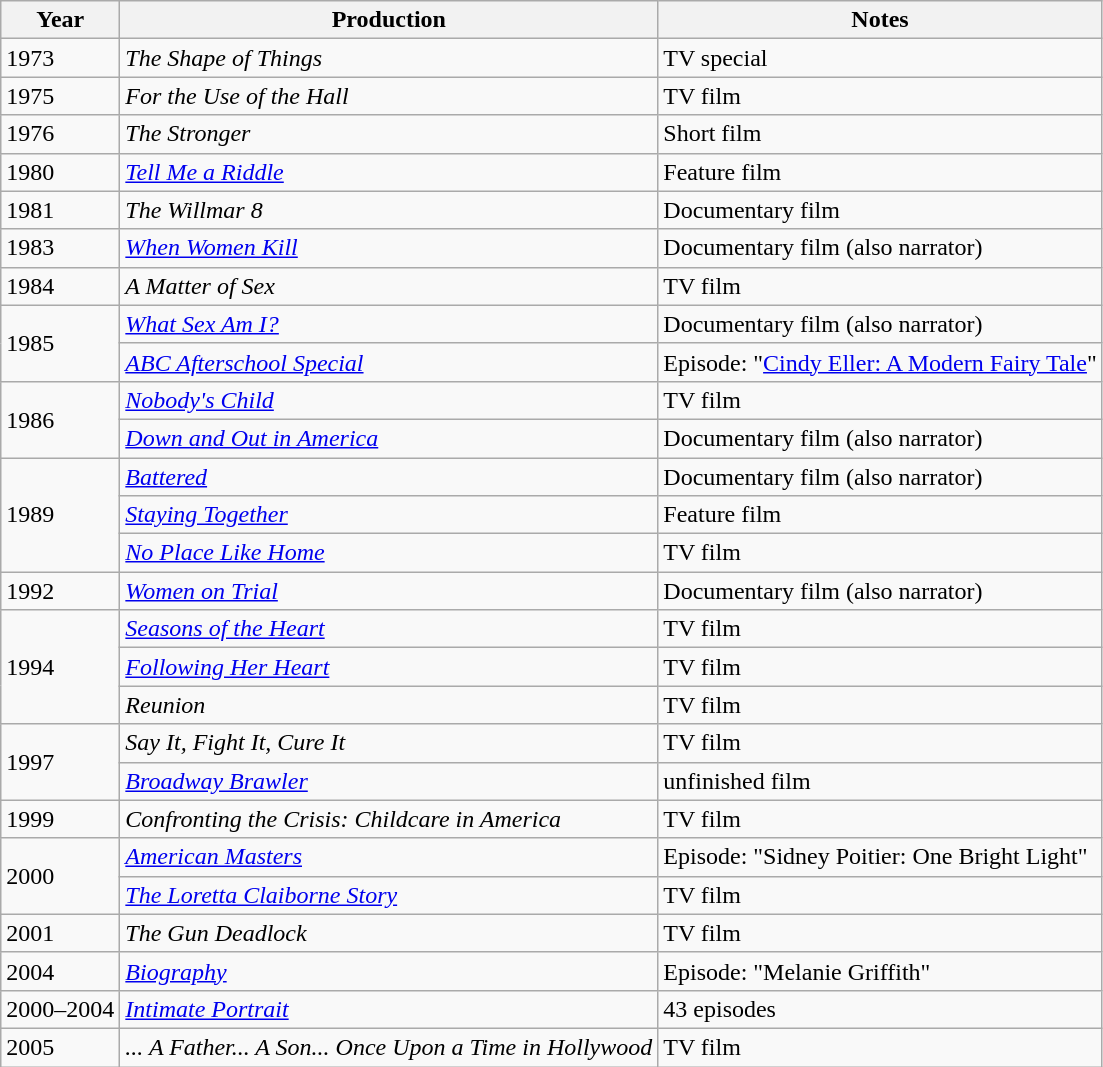<table class="wikitable">
<tr>
<th>Year</th>
<th>Production</th>
<th>Notes</th>
</tr>
<tr>
<td>1973</td>
<td><em>The Shape of Things</em></td>
<td>TV special</td>
</tr>
<tr>
<td>1975</td>
<td><em>For the Use of the Hall</em></td>
<td>TV film</td>
</tr>
<tr>
<td>1976</td>
<td><em>The Stronger</em></td>
<td>Short film</td>
</tr>
<tr>
<td>1980</td>
<td><em><a href='#'>Tell Me a Riddle</a></em></td>
<td>Feature film</td>
</tr>
<tr>
<td>1981</td>
<td><em>The Willmar 8</em></td>
<td>Documentary film</td>
</tr>
<tr>
<td>1983</td>
<td><em><a href='#'>When Women Kill</a></em></td>
<td>Documentary film (also narrator)</td>
</tr>
<tr>
<td>1984</td>
<td><em>A Matter of Sex</em></td>
<td>TV film</td>
</tr>
<tr>
<td rowspan=2>1985</td>
<td><em><a href='#'>What Sex Am I?</a></em></td>
<td>Documentary film (also narrator)</td>
</tr>
<tr>
<td><em><a href='#'>ABC Afterschool Special</a></em></td>
<td>Episode: "<a href='#'>Cindy Eller: A Modern Fairy Tale</a>"</td>
</tr>
<tr>
<td rowspan=2>1986</td>
<td><em><a href='#'>Nobody's Child</a></em></td>
<td>TV film</td>
</tr>
<tr>
<td><em><a href='#'>Down and Out in America</a></em></td>
<td>Documentary film (also narrator)</td>
</tr>
<tr>
<td rowspan=3>1989</td>
<td><em><a href='#'>Battered</a></em></td>
<td>Documentary film (also narrator)</td>
</tr>
<tr>
<td><em><a href='#'>Staying Together</a></em></td>
<td>Feature film</td>
</tr>
<tr>
<td><em><a href='#'>No Place Like Home</a></em></td>
<td>TV film</td>
</tr>
<tr>
<td>1992</td>
<td><em><a href='#'>Women on Trial</a></em></td>
<td>Documentary film (also narrator)</td>
</tr>
<tr>
<td rowspan=3>1994</td>
<td><em><a href='#'>Seasons of the Heart</a></em></td>
<td>TV film</td>
</tr>
<tr>
<td><em><a href='#'>Following Her Heart</a></em></td>
<td>TV film</td>
</tr>
<tr>
<td><em>Reunion</em></td>
<td>TV film</td>
</tr>
<tr>
<td rowspan="2">1997</td>
<td><em>Say It, Fight It, Cure It</em></td>
<td>TV film</td>
</tr>
<tr>
<td><em><a href='#'>Broadway Brawler</a></em></td>
<td>unfinished film</td>
</tr>
<tr>
<td>1999</td>
<td><em>Confronting the Crisis: Childcare in America</em></td>
<td>TV film</td>
</tr>
<tr>
<td rowspan=2>2000</td>
<td><em><a href='#'>American Masters</a></em></td>
<td>Episode: "Sidney Poitier: One Bright Light"</td>
</tr>
<tr>
<td><em><a href='#'>The Loretta Claiborne Story</a></em></td>
<td>TV film</td>
</tr>
<tr>
<td>2001</td>
<td><em>The Gun Deadlock</em></td>
<td>TV film</td>
</tr>
<tr>
<td>2004</td>
<td><em><a href='#'>Biography</a></em></td>
<td>Episode: "Melanie Griffith"</td>
</tr>
<tr>
<td>2000–2004</td>
<td><em><a href='#'>Intimate Portrait</a></em></td>
<td>43 episodes</td>
</tr>
<tr>
<td>2005</td>
<td><em>... A Father... A Son... Once Upon a Time in Hollywood</em></td>
<td>TV film</td>
</tr>
</table>
